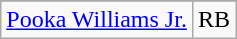<table class="wikitable">
<tr>
</tr>
<tr>
<td><a href='#'>Pooka Williams Jr.</a></td>
<td>RB</td>
</tr>
</table>
